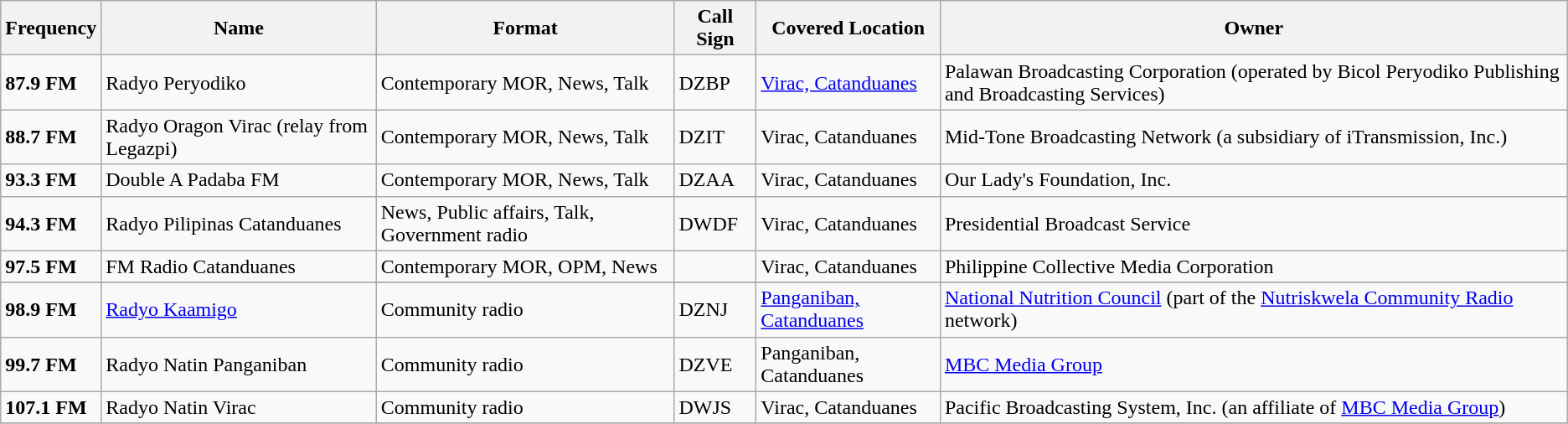<table class="wikitable">
<tr>
<th>Frequency</th>
<th>Name</th>
<th>Format</th>
<th>Call Sign</th>
<th>Covered Location</th>
<th>Owner</th>
</tr>
<tr>
<td><strong>87.9 FM</strong></td>
<td>Radyo Peryodiko</td>
<td>Contemporary MOR, News, Talk</td>
<td>DZBP</td>
<td><a href='#'>Virac, Catanduanes</a></td>
<td>Palawan Broadcasting Corporation (operated by Bicol Peryodiko Publishing and Broadcasting Services)</td>
</tr>
<tr>
<td><strong>88.7 FM</strong></td>
<td>Radyo Oragon Virac (relay from Legazpi)</td>
<td>Contemporary MOR, News, Talk</td>
<td>DZIT</td>
<td>Virac, Catanduanes</td>
<td>Mid-Tone Broadcasting Network (a subsidiary of iTransmission, Inc.)</td>
</tr>
<tr>
<td><strong>93.3 FM</strong></td>
<td>Double A Padaba FM</td>
<td>Contemporary MOR, News, Talk</td>
<td>DZAA</td>
<td>Virac, Catanduanes</td>
<td>Our Lady's Foundation, Inc.</td>
</tr>
<tr>
<td><strong>94.3 FM</strong></td>
<td>Radyo Pilipinas Catanduanes</td>
<td>News, Public affairs, Talk, Government radio</td>
<td>DWDF</td>
<td>Virac, Catanduanes</td>
<td>Presidential Broadcast Service</td>
</tr>
<tr>
<td><strong>97.5 FM</strong></td>
<td>FM Radio Catanduanes</td>
<td>Contemporary MOR, OPM, News</td>
<td></td>
<td>Virac, Catanduanes</td>
<td>Philippine Collective Media Corporation</td>
</tr>
<tr>
</tr>
<tr>
<td><strong>98.9 FM</strong></td>
<td><a href='#'>Radyo Kaamigo</a></td>
<td>Community radio</td>
<td>DZNJ</td>
<td><a href='#'>Panganiban, Catanduanes</a></td>
<td><a href='#'>National Nutrition Council</a> (part of the <a href='#'>Nutriskwela Community Radio</a> network)</td>
</tr>
<tr>
<td><strong>99.7 FM</strong></td>
<td>Radyo Natin Panganiban</td>
<td>Community radio</td>
<td>DZVE</td>
<td>Panganiban, Catanduanes</td>
<td><a href='#'>MBC Media Group</a></td>
</tr>
<tr>
<td><strong>107.1 FM</strong></td>
<td>Radyo Natin Virac</td>
<td>Community radio</td>
<td>DWJS</td>
<td>Virac, Catanduanes</td>
<td>Pacific Broadcasting System, Inc. (an affiliate of <a href='#'>MBC Media Group</a>)</td>
</tr>
<tr>
</tr>
</table>
